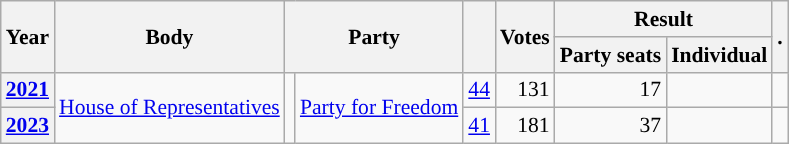<table class="wikitable plainrowheaders sortable" border=2 cellpadding=4 cellspacing=0 style="border: 1px #aaa solid; font-size: 90%; text-align:center;">
<tr>
<th scope="col" rowspan=2>Year</th>
<th scope="col" rowspan=2>Body</th>
<th scope="col" colspan=2 rowspan=2>Party</th>
<th scope="col" rowspan=2></th>
<th scope="col" rowspan=2>Votes</th>
<th scope="colgroup" colspan=2>Result</th>
<th scope="col" rowspan=2 class="unsortable">.</th>
</tr>
<tr>
<th scope="col">Party seats</th>
<th scope="col">Individual</th>
</tr>
<tr>
<th scope="row"><a href='#'>2021</a></th>
<td rowspan=2><a href='#'>House of Representatives</a></td>
<td rowspan=2 style="background-color:"></td>
<td rowspan=2><a href='#'>Party for Freedom</a></td>
<td style=text-align:right><a href='#'>44</a></td>
<td style=text-align:right>131</td>
<td style=text-align:right>17</td>
<td></td>
<td></td>
</tr>
<tr>
<th scope="row"><a href='#'>2023</a></th>
<td style=text-align:right><a href='#'>41</a></td>
<td style=text-align:right>181</td>
<td style=text-align:right>37</td>
<td></td>
<td></td>
</tr>
</table>
